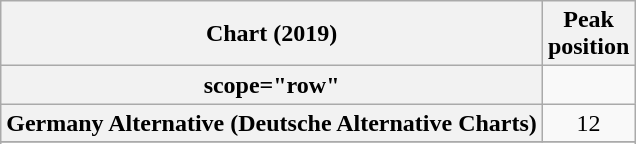<table class="wikitable sortable plainrowheaders" style="text-align:center">
<tr>
<th scope="col">Chart (2019)</th>
<th scope="col">Peak<br>position</th>
</tr>
<tr>
<th>scope="row" </th>
</tr>
<tr>
<th scope="row">Germany Alternative (Deutsche Alternative Charts)</th>
<td>12</td>
</tr>
<tr>
</tr>
<tr>
</tr>
</table>
